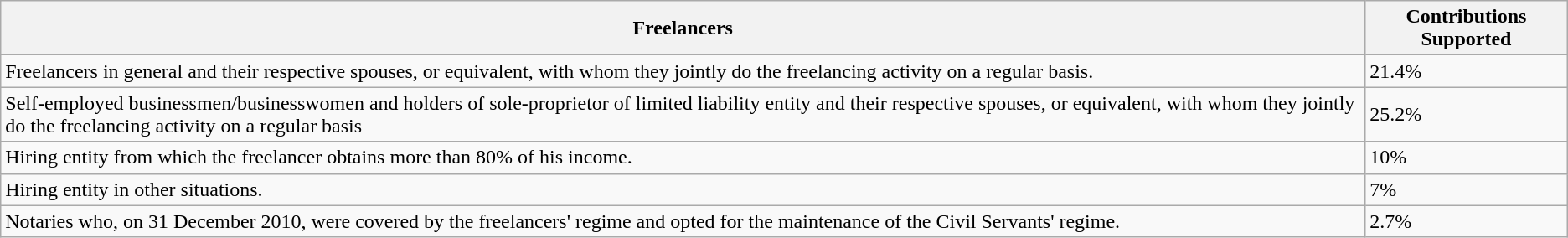<table class="wikitable sortable">
<tr>
<th>Freelancers</th>
<th>Contributions Supported</th>
</tr>
<tr>
<td>Freelancers in general and their respective spouses, or equivalent, with whom they jointly do the freelancing activity on a regular basis.</td>
<td>21.4%</td>
</tr>
<tr>
<td>Self-employed businessmen/businesswomen and holders of sole-proprietor of limited liability entity and their respective spouses, or equivalent, with whom they jointly do the freelancing activity on a regular basis</td>
<td>25.2%</td>
</tr>
<tr>
<td>Hiring entity from which the freelancer obtains more than 80% of his income.</td>
<td>10%</td>
</tr>
<tr>
<td>Hiring entity in other situations.</td>
<td>7%</td>
</tr>
<tr>
<td>Notaries who, on 31 December 2010, were covered by the freelancers' regime and opted for the maintenance of the Civil Servants' regime.</td>
<td>2.7%</td>
</tr>
</table>
